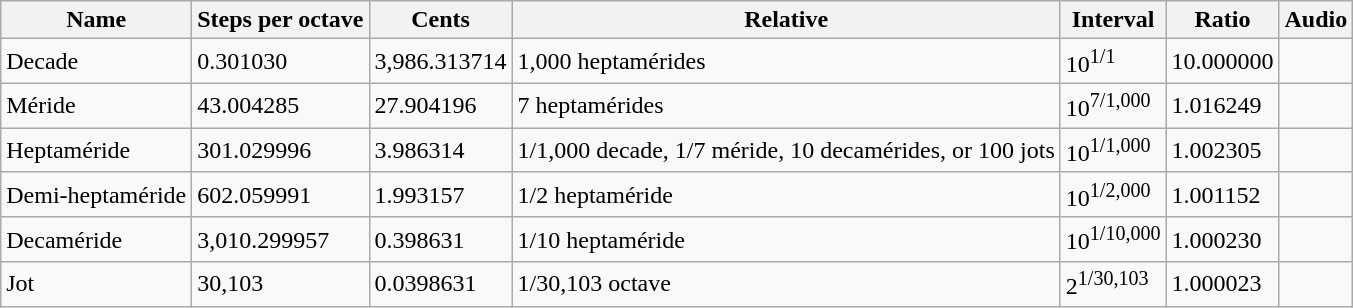<table class="wikitable">
<tr>
<th>Name</th>
<th>Steps per octave</th>
<th>Cents</th>
<th>Relative</th>
<th>Interval</th>
<th>Ratio</th>
<th>Audio</th>
</tr>
<tr>
<td>Decade</td>
<td>0.301030</td>
<td>3,986.313714</td>
<td>1,000 heptamérides</td>
<td>10<sup>1/1</sup></td>
<td>10.000000</td>
<td></td>
</tr>
<tr>
<td>Méride</td>
<td>43.004285</td>
<td>27.904196</td>
<td>7 heptamérides</td>
<td>10<sup>7/1,000</sup></td>
<td>1.016249</td>
<td></td>
</tr>
<tr>
<td>Heptaméride</td>
<td>301.029996</td>
<td>3.986314</td>
<td>1/1,000 decade, 1/7 méride, 10 decamérides, or 100 jots</td>
<td>10<sup>1/1,000</sup></td>
<td>1.002305</td>
<td></td>
</tr>
<tr>
<td>Demi-heptaméride</td>
<td>602.059991</td>
<td>1.993157</td>
<td>1/2 heptaméride</td>
<td>10<sup>1/2,000</sup></td>
<td>1.001152</td>
<td></td>
</tr>
<tr>
<td>Decaméride</td>
<td>3,010.299957</td>
<td>0.398631</td>
<td>1/10 heptaméride</td>
<td>10<sup>1/10,000</sup></td>
<td>1.000230</td>
<td></td>
</tr>
<tr>
<td>Jot</td>
<td>30,103</td>
<td>0.0398631</td>
<td>1/30,103 octave</td>
<td>2<sup>1/30,103</sup></td>
<td>1.000023</td>
<td></td>
</tr>
</table>
